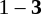<table - style=font-size:90%>
<tr>
<td align=right style="width:10em"></td>
<td align=center>1 – <strong>3</strong></td>
<td><strong></strong></td>
</tr>
</table>
